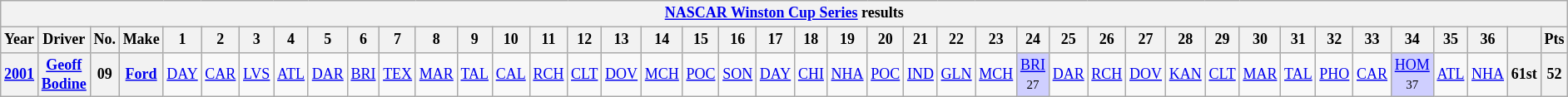<table class="wikitable" style="text-align:center; font-size:75%">
<tr>
<th colspan=43><a href='#'>NASCAR Winston Cup Series</a> results</th>
</tr>
<tr>
<th>Year</th>
<th>Driver</th>
<th>No.</th>
<th>Make</th>
<th>1</th>
<th>2</th>
<th>3</th>
<th>4</th>
<th>5</th>
<th>6</th>
<th>7</th>
<th>8</th>
<th>9</th>
<th>10</th>
<th>11</th>
<th>12</th>
<th>13</th>
<th>14</th>
<th>15</th>
<th>16</th>
<th>17</th>
<th>18</th>
<th>19</th>
<th>20</th>
<th>21</th>
<th>22</th>
<th>23</th>
<th>24</th>
<th>25</th>
<th>26</th>
<th>27</th>
<th>28</th>
<th>29</th>
<th>30</th>
<th>31</th>
<th>32</th>
<th>33</th>
<th>34</th>
<th>35</th>
<th>36</th>
<th></th>
<th>Pts</th>
</tr>
<tr>
<th><a href='#'>2001</a></th>
<th><a href='#'>Geoff Bodine</a></th>
<th>09</th>
<th><a href='#'>Ford</a></th>
<td><a href='#'>DAY</a></td>
<td><a href='#'>CAR</a></td>
<td><a href='#'>LVS</a></td>
<td><a href='#'>ATL</a></td>
<td><a href='#'>DAR</a></td>
<td><a href='#'>BRI</a></td>
<td><a href='#'>TEX</a></td>
<td><a href='#'>MAR</a></td>
<td><a href='#'>TAL</a></td>
<td><a href='#'>CAL</a></td>
<td><a href='#'>RCH</a></td>
<td><a href='#'>CLT</a></td>
<td><a href='#'>DOV</a></td>
<td><a href='#'>MCH</a></td>
<td><a href='#'>POC</a></td>
<td><a href='#'>SON</a></td>
<td><a href='#'>DAY</a></td>
<td><a href='#'>CHI</a></td>
<td><a href='#'>NHA</a></td>
<td><a href='#'>POC</a></td>
<td><a href='#'>IND</a></td>
<td><a href='#'>GLN</a></td>
<td><a href='#'>MCH</a></td>
<td style="background:#CFCFFF;"><a href='#'>BRI</a><br><small>27</small></td>
<td><a href='#'>DAR</a></td>
<td><a href='#'>RCH</a></td>
<td><a href='#'>DOV</a></td>
<td><a href='#'>KAN</a></td>
<td><a href='#'>CLT</a></td>
<td><a href='#'>MAR</a></td>
<td><a href='#'>TAL</a></td>
<td><a href='#'>PHO</a></td>
<td><a href='#'>CAR</a></td>
<td style="background:#CFCFFF;"><a href='#'>HOM</a><br><small>37</small></td>
<td><a href='#'>ATL</a></td>
<td><a href='#'>NHA</a></td>
<th>61st</th>
<th>52</th>
</tr>
</table>
